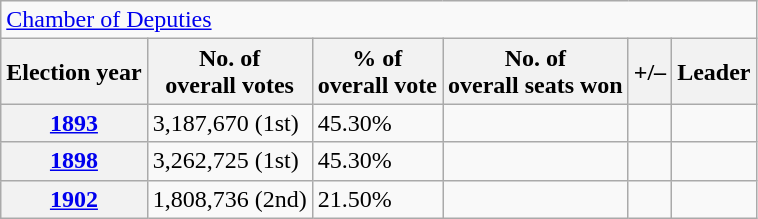<table class=wikitable>
<tr>
<td colspan=6><a href='#'>Chamber of Deputies</a></td>
</tr>
<tr>
<th>Election year</th>
<th>No. of<br>overall votes</th>
<th>% of<br>overall vote</th>
<th>No. of<br>overall seats won</th>
<th>+/–</th>
<th>Leader</th>
</tr>
<tr>
<th><a href='#'>1893</a></th>
<td>3,187,670 (1st)</td>
<td>45.30%</td>
<td></td>
<td></td>
<td></td>
</tr>
<tr>
<th><a href='#'>1898</a></th>
<td>3,262,725 (1st)</td>
<td>45.30%</td>
<td></td>
<td></td>
<td></td>
</tr>
<tr>
<th><a href='#'>1902</a></th>
<td>1,808,736 (2nd)</td>
<td>21.50%</td>
<td></td>
<td></td>
<td></td>
</tr>
</table>
